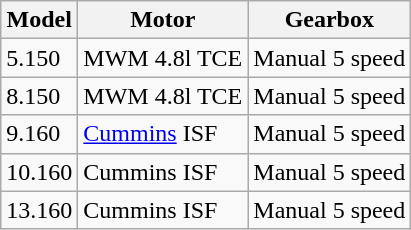<table class="wikitable">
<tr>
<th>Model</th>
<th>Motor</th>
<th>Gearbox</th>
</tr>
<tr>
<td>5.150</td>
<td>MWM 4.8l TCE</td>
<td>Manual 5 speed</td>
</tr>
<tr>
<td>8.150</td>
<td>MWM 4.8l TCE</td>
<td>Manual 5 speed</td>
</tr>
<tr>
<td>9.160</td>
<td><a href='#'>Cummins</a> ISF</td>
<td>Manual 5 speed</td>
</tr>
<tr>
<td>10.160</td>
<td>Cummins ISF</td>
<td>Manual 5 speed</td>
</tr>
<tr>
<td>13.160</td>
<td>Cummins ISF</td>
<td>Manual 5 speed</td>
</tr>
</table>
